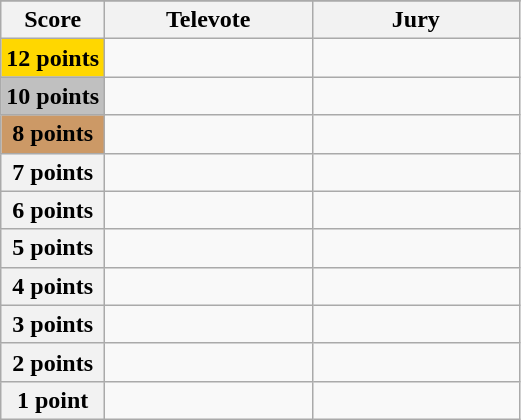<table class="wikitable">
<tr>
</tr>
<tr>
<th scope="col" width="20%">Score</th>
<th scope="col" width="40%">Televote</th>
<th scope="col" width="40%">Jury</th>
</tr>
<tr>
<th scope="row" style="background:gold">12 points</th>
<td></td>
<td></td>
</tr>
<tr>
<th scope="row" style="background:silver">10 points</th>
<td></td>
<td></td>
</tr>
<tr>
<th scope="row" style="background:#CC9966">8 points</th>
<td></td>
<td></td>
</tr>
<tr>
<th scope="row">7 points</th>
<td></td>
<td></td>
</tr>
<tr>
<th scope="row">6 points</th>
<td></td>
<td></td>
</tr>
<tr>
<th scope="row">5 points</th>
<td></td>
<td></td>
</tr>
<tr>
<th scope="row">4 points</th>
<td></td>
<td></td>
</tr>
<tr>
<th scope="row">3 points</th>
<td></td>
<td></td>
</tr>
<tr>
<th scope="row">2 points</th>
<td></td>
<td></td>
</tr>
<tr>
<th scope="row">1 point</th>
<td></td>
<td></td>
</tr>
</table>
